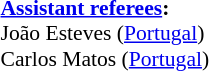<table style="width:50%; font-size:90%;">
<tr>
<td><br><strong><a href='#'>Assistant referees</a>:</strong>
<br>João Esteves (<a href='#'>Portugal</a>)
<br>Carlos Matos (<a href='#'>Portugal</a>)</td>
</tr>
</table>
